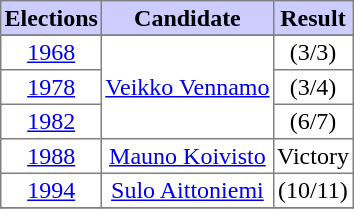<table class="toccolours" border=1 cellspacing=0 cellpadding=2 style="text-align:center; border-collapse:collapse;">
<tr style="background:#ccccff">
<th>Elections</th>
<th>Candidate</th>
<th>Result</th>
</tr>
<tr style="background:#ccccff">
</tr>
<tr>
<td><a href='#'>1968</a></td>
<td rowspan=3><a href='#'>Veikko Vennamo</a></td>
<td>(3/3)</td>
</tr>
<tr>
<td><a href='#'>1978</a></td>
<td>(3/4)</td>
</tr>
<tr>
<td><a href='#'>1982</a></td>
<td>(6/7)</td>
</tr>
<tr>
<td><a href='#'>1988</a></td>
<td><a href='#'>Mauno Koivisto</a></td>
<td>Victory</td>
</tr>
<tr>
<td><a href='#'>1994</a></td>
<td><a href='#'>Sulo Aittoniemi</a></td>
<td>(10/11)</td>
</tr>
<tr>
</tr>
</table>
